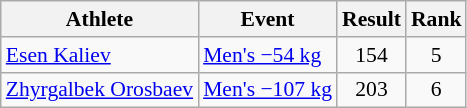<table class="wikitable" style="font-size:90%">
<tr>
<th>Athlete</th>
<th>Event</th>
<th>Result</th>
<th>Rank</th>
</tr>
<tr align=center>
<td align=left><a href='#'>Esen Kaliev</a></td>
<td align=left><a href='#'>Men's −54 kg</a></td>
<td>154</td>
<td>5</td>
</tr>
<tr align=center>
<td align=left><a href='#'>Zhyrgalbek Orosbaev</a></td>
<td align=left><a href='#'>Men's −107 kg</a></td>
<td>203</td>
<td>6</td>
</tr>
</table>
